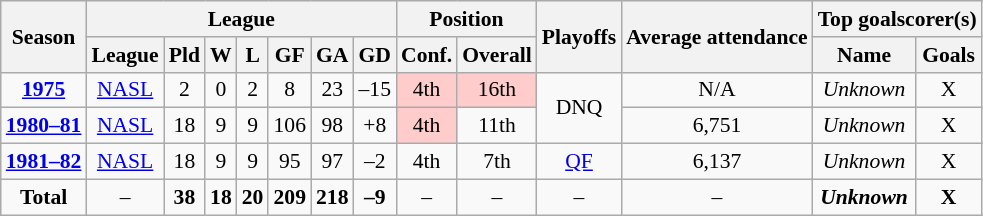<table class="wikitable" style="font-size:90%; text-align:center;">
<tr style="background:#f0f6ff;">
<th rowspan=2>Season</th>
<th colspan=7>League</th>
<th colspan=2>Position</th>
<th rowspan=2>Playoffs</th>
<th rowspan=2>Average attendance</th>
<th colspan=2>Top goalscorer(s)</th>
</tr>
<tr>
<th>League</th>
<th>Pld</th>
<th>W</th>
<th>L</th>
<th>GF</th>
<th>GA</th>
<th>GD</th>
<th>Conf.</th>
<th>Overall</th>
<th>Name</th>
<th>Goals</th>
</tr>
<tr>
<td><strong><a href='#'>1975</a></strong></td>
<td><a href='#'>NASL</a></td>
<td>2</td>
<td>0</td>
<td>2</td>
<td>8</td>
<td>23</td>
<td>–15</td>
<td style=background:#FFCCCC>4th</td>
<td style=background:#FFCCCC>16th</td>
<td rowspan=2>DNQ</td>
<td>N/A</td>
<td align="center"><em>Unknown</em></td>
<td>X</td>
</tr>
<tr>
<td><strong><a href='#'>1980–81</a></strong></td>
<td><a href='#'>NASL</a></td>
<td>18</td>
<td>9</td>
<td>9</td>
<td>106</td>
<td>98</td>
<td>+8</td>
<td style=background:#FFCCCC>4th</td>
<td>11th</td>
<td>6,751</td>
<td align="center"><em>Unknown</em></td>
<td>X</td>
</tr>
<tr>
<td><strong><a href='#'>1981–82</a></strong></td>
<td><a href='#'>NASL</a></td>
<td>18</td>
<td>9</td>
<td>9</td>
<td>95</td>
<td>97</td>
<td>–2</td>
<td>4th</td>
<td>7th</td>
<td><a href='#'>QF</a></td>
<td>6,137</td>
<td align="center"><em>Unknown</em></td>
<td>X</td>
</tr>
<tr>
<td><strong>Total</strong></td>
<td>–</td>
<td><strong>38</strong></td>
<td><strong>18</strong></td>
<td><strong>20</strong></td>
<td><strong>209</strong></td>
<td><strong>218</strong></td>
<td><strong>–9</strong></td>
<td>–</td>
<td>–</td>
<td>–</td>
<td>–</td>
<td align="center"><strong><em>Unknown</em></strong></td>
<td><strong>X</strong></td>
</tr>
</table>
